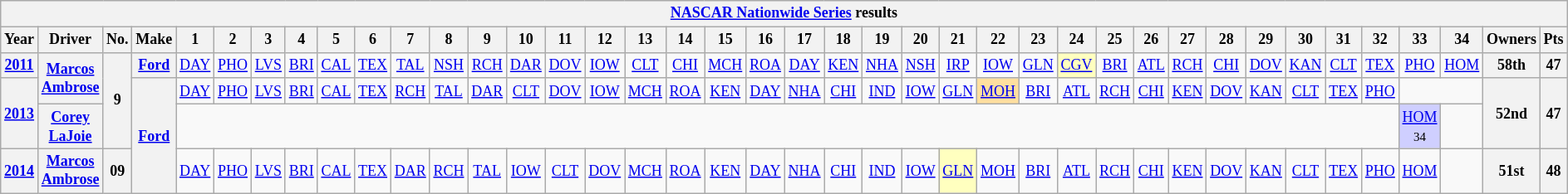<table class="wikitable" style="text-align:center; font-size:75%">
<tr>
<th colspan=45><a href='#'>NASCAR Nationwide Series</a> results</th>
</tr>
<tr>
<th>Year</th>
<th>Driver</th>
<th>No.</th>
<th>Make</th>
<th>1</th>
<th>2</th>
<th>3</th>
<th>4</th>
<th>5</th>
<th>6</th>
<th>7</th>
<th>8</th>
<th>9</th>
<th>10</th>
<th>11</th>
<th>12</th>
<th>13</th>
<th>14</th>
<th>15</th>
<th>16</th>
<th>17</th>
<th>18</th>
<th>19</th>
<th>20</th>
<th>21</th>
<th>22</th>
<th>23</th>
<th>24</th>
<th>25</th>
<th>26</th>
<th>27</th>
<th>28</th>
<th>29</th>
<th>30</th>
<th>31</th>
<th>32</th>
<th>33</th>
<th>34</th>
<th>Owners</th>
<th>Pts</th>
</tr>
<tr>
<th><a href='#'>2011</a></th>
<th rowspan="2"><a href='#'>Marcos Ambrose</a></th>
<th rowspan="3">9</th>
<th><a href='#'>Ford</a></th>
<td><a href='#'>DAY</a></td>
<td><a href='#'>PHO</a></td>
<td><a href='#'>LVS</a></td>
<td><a href='#'>BRI</a></td>
<td><a href='#'>CAL</a></td>
<td><a href='#'>TEX</a></td>
<td><a href='#'>TAL</a></td>
<td><a href='#'>NSH</a></td>
<td><a href='#'>RCH</a></td>
<td><a href='#'>DAR</a></td>
<td><a href='#'>DOV</a></td>
<td><a href='#'>IOW</a></td>
<td><a href='#'>CLT</a></td>
<td><a href='#'>CHI</a></td>
<td><a href='#'>MCH</a></td>
<td><a href='#'>ROA</a></td>
<td><a href='#'>DAY</a></td>
<td><a href='#'>KEN</a></td>
<td><a href='#'>NHA</a></td>
<td><a href='#'>NSH</a></td>
<td><a href='#'>IRP</a></td>
<td><a href='#'>IOW</a></td>
<td><a href='#'>GLN</a></td>
<td style="background:#FFFFBF;"><a href='#'>CGV</a><br></td>
<td><a href='#'>BRI</a></td>
<td><a href='#'>ATL</a></td>
<td><a href='#'>RCH</a></td>
<td><a href='#'>CHI</a></td>
<td><a href='#'>DOV</a></td>
<td><a href='#'>KAN</a></td>
<td><a href='#'>CLT</a></td>
<td><a href='#'>TEX</a></td>
<td><a href='#'>PHO</a></td>
<td><a href='#'>HOM</a></td>
<th>58th</th>
<th>47</th>
</tr>
<tr>
<th rowspan=2><a href='#'>2013</a></th>
<th rowspan=3><a href='#'>Ford</a></th>
<td><a href='#'>DAY</a></td>
<td><a href='#'>PHO</a></td>
<td><a href='#'>LVS</a></td>
<td><a href='#'>BRI</a></td>
<td><a href='#'>CAL</a></td>
<td><a href='#'>TEX</a></td>
<td><a href='#'>RCH</a></td>
<td><a href='#'>TAL</a></td>
<td><a href='#'>DAR</a></td>
<td><a href='#'>CLT</a></td>
<td><a href='#'>DOV</a></td>
<td><a href='#'>IOW</a></td>
<td><a href='#'>MCH</a></td>
<td><a href='#'>ROA</a></td>
<td><a href='#'>KEN</a></td>
<td><a href='#'>DAY</a></td>
<td><a href='#'>NHA</a></td>
<td><a href='#'>CHI</a></td>
<td><a href='#'>IND</a></td>
<td><a href='#'>IOW</a></td>
<td><a href='#'>GLN</a></td>
<td style="background:#FFDF9F;"><a href='#'>MOH</a><br></td>
<td><a href='#'>BRI</a></td>
<td><a href='#'>ATL</a></td>
<td><a href='#'>RCH</a></td>
<td><a href='#'>CHI</a></td>
<td><a href='#'>KEN</a></td>
<td><a href='#'>DOV</a></td>
<td><a href='#'>KAN</a></td>
<td><a href='#'>CLT</a></td>
<td><a href='#'>TEX</a></td>
<td><a href='#'>PHO</a></td>
<td colspan=2></td>
<th rowspan=2>52nd</th>
<th rowspan=2>47</th>
</tr>
<tr>
<th><a href='#'>Corey LaJoie</a></th>
<td colspan=32></td>
<td style="background:#CFCFFF;"><a href='#'>HOM</a><br><small>34</small></td>
<td></td>
</tr>
<tr>
<th><a href='#'>2014</a></th>
<th><a href='#'>Marcos Ambrose</a></th>
<th>09</th>
<td><a href='#'>DAY</a></td>
<td><a href='#'>PHO</a></td>
<td><a href='#'>LVS</a></td>
<td><a href='#'>BRI</a></td>
<td><a href='#'>CAL</a></td>
<td><a href='#'>TEX</a></td>
<td><a href='#'>DAR</a></td>
<td><a href='#'>RCH</a></td>
<td><a href='#'>TAL</a></td>
<td><a href='#'>IOW</a></td>
<td><a href='#'>CLT</a></td>
<td><a href='#'>DOV</a></td>
<td><a href='#'>MCH</a></td>
<td><a href='#'>ROA</a></td>
<td><a href='#'>KEN</a></td>
<td><a href='#'>DAY</a></td>
<td><a href='#'>NHA</a></td>
<td><a href='#'>CHI</a></td>
<td><a href='#'>IND</a></td>
<td><a href='#'>IOW</a></td>
<td style="background:#FFFFBF;"><a href='#'>GLN</a><br></td>
<td><a href='#'>MOH</a></td>
<td><a href='#'>BRI</a></td>
<td><a href='#'>ATL</a></td>
<td><a href='#'>RCH</a></td>
<td><a href='#'>CHI</a></td>
<td><a href='#'>KEN</a></td>
<td><a href='#'>DOV</a></td>
<td><a href='#'>KAN</a></td>
<td><a href='#'>CLT</a></td>
<td><a href='#'>TEX</a></td>
<td><a href='#'>PHO</a></td>
<td><a href='#'>HOM</a></td>
<td></td>
<th>51st</th>
<th>48</th>
</tr>
</table>
